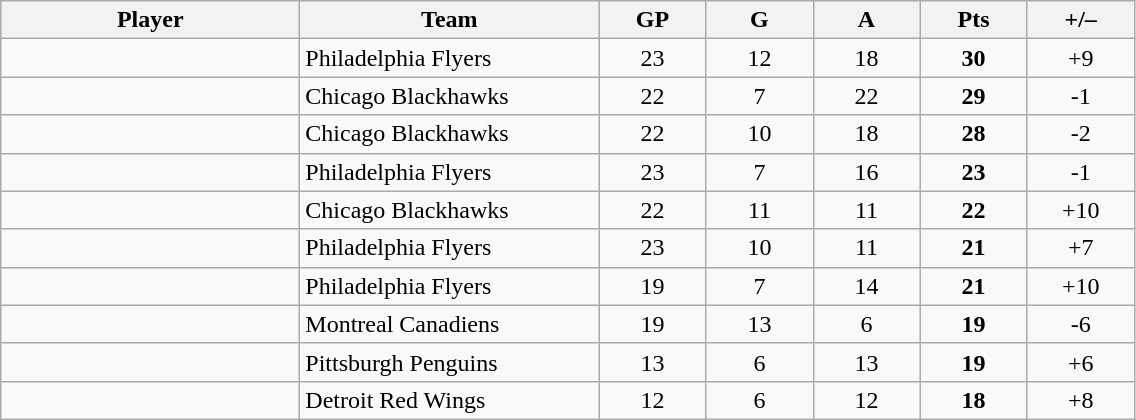<table style="padding:3px; border-spacing:0; text-align:center;" class="wikitable sortable">
<tr>
<th style="width:12em">Player</th>
<th style="width:12em">Team</th>
<th style="width:4em">GP</th>
<th style="width:4em">G</th>
<th style="width:4em">A</th>
<th style="width:4em">Pts</th>
<th style="width:4em">+/–</th>
</tr>
<tr>
<td align=left></td>
<td align=left>Philadelphia Flyers</td>
<td>23</td>
<td>12</td>
<td>18</td>
<td><strong>30</strong></td>
<td>+9</td>
</tr>
<tr>
<td align=left></td>
<td align=left>Chicago Blackhawks</td>
<td>22</td>
<td>7</td>
<td>22</td>
<td><strong>29</strong></td>
<td>-1</td>
</tr>
<tr>
<td align=left></td>
<td align=left>Chicago Blackhawks</td>
<td>22</td>
<td>10</td>
<td>18</td>
<td><strong>28</strong></td>
<td>-2</td>
</tr>
<tr>
<td align=left></td>
<td align=left>Philadelphia Flyers</td>
<td>23</td>
<td>7</td>
<td>16</td>
<td><strong>23</strong></td>
<td>-1</td>
</tr>
<tr>
<td align=left></td>
<td align=left>Chicago Blackhawks</td>
<td>22</td>
<td>11</td>
<td>11</td>
<td><strong>22</strong></td>
<td>+10</td>
</tr>
<tr>
<td align=left></td>
<td align=left>Philadelphia Flyers</td>
<td>23</td>
<td>10</td>
<td>11</td>
<td><strong>21</strong></td>
<td>+7</td>
</tr>
<tr>
<td align=left></td>
<td align=left>Philadelphia Flyers</td>
<td>19</td>
<td>7</td>
<td>14</td>
<td><strong>21</strong></td>
<td>+10</td>
</tr>
<tr>
<td align=left></td>
<td align=left>Montreal Canadiens</td>
<td>19</td>
<td>13</td>
<td>6</td>
<td><strong>19</strong></td>
<td>-6</td>
</tr>
<tr>
<td align=left></td>
<td align=left>Pittsburgh Penguins</td>
<td>13</td>
<td>6</td>
<td>13</td>
<td><strong>19</strong></td>
<td>+6</td>
</tr>
<tr>
<td align=left></td>
<td align=left>Detroit Red Wings</td>
<td>12</td>
<td>6</td>
<td>12</td>
<td><strong>18</strong></td>
<td>+8</td>
</tr>
</table>
